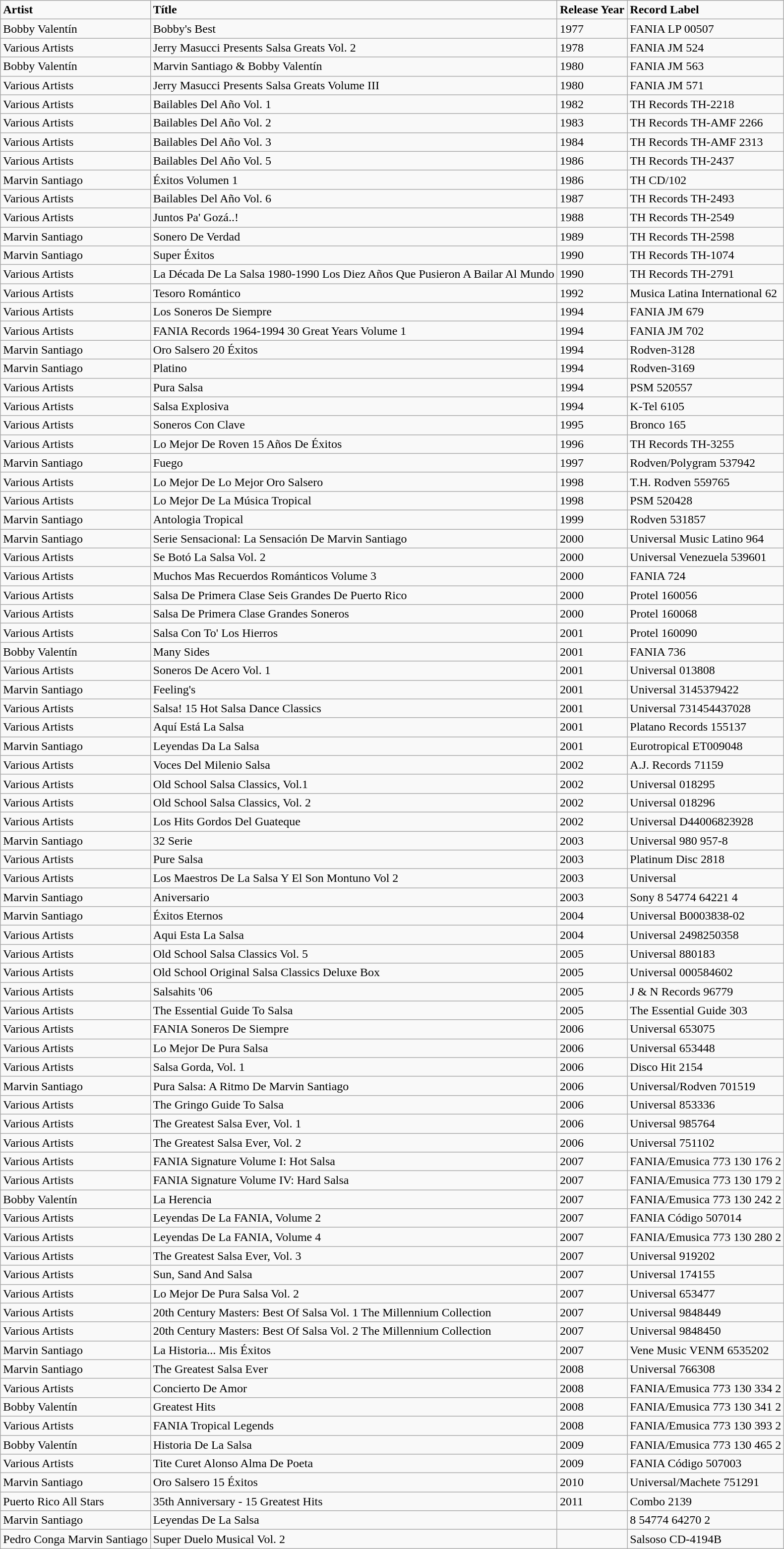<table border=1 class=wikitable>
<tr>
<td color="#f3f300"><strong>Artist</strong></td>
<td><strong>Títle</strong></td>
<td><strong>Release Year</strong></td>
<td><strong>Record Label</strong></td>
</tr>
<tr>
<td>Bobby Valentín</td>
<td>Bobby's Best</td>
<td>1977</td>
<td>FANIA LP 00507</td>
</tr>
<tr>
<td>Various Artists</td>
<td>Jerry Masucci Presents Salsa Greats Vol. 2</td>
<td>1978</td>
<td>FANIA JM 524</td>
</tr>
<tr>
<td>Bobby Valentín</td>
<td>Marvin Santiago & Bobby Valentín</td>
<td>1980</td>
<td>FANIA JM 563</td>
</tr>
<tr>
<td>Various Artists</td>
<td>Jerry Masucci Presents Salsa Greats Volume III</td>
<td>1980</td>
<td>FANIA JM 571</td>
</tr>
<tr>
<td>Various Artists</td>
<td>Bailables Del Año Vol. 1</td>
<td>1982</td>
<td>TH Records TH-2218</td>
</tr>
<tr>
<td>Various Artists</td>
<td>Bailables Del Año Vol. 2</td>
<td>1983</td>
<td>TH Records TH-AMF 2266</td>
</tr>
<tr>
<td>Various Artists</td>
<td>Bailables Del Año Vol. 3</td>
<td>1984</td>
<td>TH Records TH-AMF 2313</td>
</tr>
<tr>
<td>Various Artists</td>
<td>Bailables Del Año Vol. 5</td>
<td>1986</td>
<td>TH Records TH-2437</td>
</tr>
<tr>
<td>Marvin Santiago</td>
<td>Éxitos Volumen 1</td>
<td>1986</td>
<td>TH CD/102</td>
</tr>
<tr>
<td>Various Artists</td>
<td>Bailables Del Año Vol. 6</td>
<td>1987</td>
<td>TH Records TH-2493</td>
</tr>
<tr>
<td>Various Artists</td>
<td>Juntos Pa' Gozá..!</td>
<td>1988</td>
<td>TH Records TH-2549</td>
</tr>
<tr>
<td>Marvin Santiago</td>
<td>Sonero De Verdad</td>
<td>1989</td>
<td>TH Records TH-2598</td>
</tr>
<tr>
<td>Marvin Santiago</td>
<td>Super Éxitos</td>
<td>1990</td>
<td>TH Records TH-1074</td>
</tr>
<tr>
<td>Various Artists</td>
<td>La Década De La Salsa 1980-1990 Los Diez Años Que Pusieron A Bailar Al Mundo</td>
<td>1990</td>
<td>TH Records TH-2791</td>
</tr>
<tr>
<td>Various Artists</td>
<td>Tesoro Romántico</td>
<td>1992</td>
<td>Musica Latina International 62</td>
</tr>
<tr>
<td>Various Artists</td>
<td>Los Soneros De Siempre</td>
<td>1994</td>
<td>FANIA JM 679</td>
</tr>
<tr>
<td>Various Artists</td>
<td>FANIA Records 1964-1994 30 Great Years Volume 1</td>
<td>1994</td>
<td>FANIA JM 702</td>
</tr>
<tr>
<td>Marvin Santiago</td>
<td>Oro Salsero 20 Éxitos</td>
<td>1994</td>
<td>Rodven-3128</td>
</tr>
<tr>
<td>Marvin Santiago</td>
<td>Platino</td>
<td>1994</td>
<td>Rodven-3169</td>
</tr>
<tr>
<td>Various Artists</td>
<td>Pura Salsa</td>
<td>1994</td>
<td>PSM 520557</td>
</tr>
<tr>
<td>Various Artists</td>
<td>Salsa Explosiva</td>
<td>1994</td>
<td>K-Tel 6105</td>
</tr>
<tr>
<td>Various Artists</td>
<td>Soneros Con Clave</td>
<td>1995</td>
<td>Bronco 165</td>
</tr>
<tr>
<td>Various Artists</td>
<td>Lo Mejor De Roven 15 Años De Éxitos</td>
<td>1996</td>
<td>TH Records TH-3255</td>
</tr>
<tr>
<td>Marvin Santiago</td>
<td>Fuego</td>
<td>1997</td>
<td>Rodven/Polygram 537942</td>
</tr>
<tr>
<td>Various Artists</td>
<td>Lo Mejor De Lo Mejor Oro Salsero</td>
<td>1998</td>
<td>T.H. Rodven 559765</td>
</tr>
<tr>
<td>Various Artists</td>
<td>Lo Mejor De La Música Tropical</td>
<td>1998</td>
<td>PSM 520428</td>
</tr>
<tr>
<td>Marvin Santiago</td>
<td>Antologia Tropical</td>
<td>1999</td>
<td>Rodven 531857</td>
</tr>
<tr>
<td>Marvin Santiago</td>
<td>Serie Sensacional: La Sensación De Marvin Santiago</td>
<td>2000</td>
<td>Universal Music Latino 964</td>
</tr>
<tr>
<td>Various Artists</td>
<td>Se Botó La Salsa Vol. 2</td>
<td>2000</td>
<td>Universal Venezuela 539601</td>
</tr>
<tr>
<td>Various Artists</td>
<td>Muchos Mas Recuerdos Románticos Volume 3</td>
<td>2000</td>
<td>FANIA 724</td>
</tr>
<tr>
<td>Various Artists</td>
<td>Salsa De Primera Clase Seis Grandes De Puerto Rico</td>
<td>2000</td>
<td>Protel 160056</td>
</tr>
<tr>
<td>Various Artists</td>
<td>Salsa De Primera Clase Grandes Soneros</td>
<td>2000</td>
<td>Protel 160068</td>
</tr>
<tr>
<td>Various Artists</td>
<td>Salsa Con To' Los Hierros</td>
<td>2001</td>
<td>Protel 160090</td>
</tr>
<tr>
<td>Bobby Valentín</td>
<td>Many Sides</td>
<td>2001</td>
<td>FANIA 736</td>
</tr>
<tr>
<td>Various Artists</td>
<td>Soneros De Acero Vol. 1</td>
<td>2001</td>
<td>Universal 013808</td>
</tr>
<tr>
<td>Marvin Santiago</td>
<td>Feeling's</td>
<td>2001</td>
<td>Universal 3145379422</td>
</tr>
<tr>
<td>Various Artists</td>
<td>Salsa! 15 Hot Salsa Dance Classics</td>
<td>2001</td>
<td>Universal 731454437028</td>
</tr>
<tr>
<td>Various Artists</td>
<td>Aquí Está La Salsa</td>
<td>2001</td>
<td>Platano Records 155137</td>
</tr>
<tr>
<td>Marvin Santiago</td>
<td>Leyendas Da La Salsa</td>
<td>2001</td>
<td>Eurotropical ET009048</td>
</tr>
<tr>
<td>Various Artists</td>
<td>Voces Del Milenio Salsa</td>
<td>2002</td>
<td>A.J. Records 71159</td>
</tr>
<tr>
<td>Various Artists</td>
<td>Old School Salsa Classics, Vol.1</td>
<td>2002</td>
<td>Universal 018295</td>
</tr>
<tr>
<td>Various Artists</td>
<td>Old School Salsa Classics, Vol. 2</td>
<td>2002</td>
<td>Universal 018296</td>
</tr>
<tr>
<td>Various Artists</td>
<td>Los Hits Gordos Del Guateque</td>
<td>2002</td>
<td>Universal D44006823928</td>
</tr>
<tr>
<td>Marvin Santiago</td>
<td>32 Serie</td>
<td>2003</td>
<td>Universal 980 957-8</td>
</tr>
<tr>
<td>Various Artists</td>
<td>Pure Salsa</td>
<td>2003</td>
<td>Platinum Disc 2818</td>
</tr>
<tr>
<td>Various Artists</td>
<td>Los Maestros De La Salsa Y El Son Montuno Vol 2</td>
<td>2003</td>
<td>Universal</td>
</tr>
<tr>
<td>Marvin Santiago</td>
<td>Aniversario</td>
<td>2003</td>
<td>Sony 8 54774 64221 4</td>
</tr>
<tr>
<td>Marvin Santiago</td>
<td>Éxitos Eternos</td>
<td>2004</td>
<td>Universal B0003838-02</td>
</tr>
<tr>
<td>Various Artists</td>
<td>Aqui Esta La Salsa</td>
<td>2004</td>
<td>Universal 2498250358</td>
</tr>
<tr>
<td>Various Artists</td>
<td>Old School Salsa Classics Vol. 5</td>
<td>2005</td>
<td>Universal 880183</td>
</tr>
<tr>
<td>Various Artists</td>
<td>Old School Original Salsa Classics Deluxe Box</td>
<td>2005</td>
<td>Universal 000584602</td>
</tr>
<tr>
<td>Various Artists</td>
<td>Salsahits '06</td>
<td>2005</td>
<td>J & N Records 96779</td>
</tr>
<tr>
<td>Various Artists</td>
<td>The Essential Guide To Salsa</td>
<td>2005</td>
<td>The Essential Guide 303</td>
</tr>
<tr>
<td>Various Artists</td>
<td>FANIA Soneros De Siempre</td>
<td>2006</td>
<td>Universal 653075</td>
</tr>
<tr>
<td>Various Artists</td>
<td>Lo Mejor De Pura Salsa</td>
<td>2006</td>
<td>Universal 653448</td>
</tr>
<tr>
<td>Various Artists</td>
<td>Salsa Gorda, Vol. 1</td>
<td>2006</td>
<td>Disco Hit 2154</td>
</tr>
<tr>
<td>Marvin Santiago</td>
<td>Pura Salsa: A Ritmo De Marvin Santiago</td>
<td>2006</td>
<td>Universal/Rodven 701519</td>
</tr>
<tr>
<td>Various Artists</td>
<td>The Gringo Guide To Salsa</td>
<td>2006</td>
<td>Universal 853336</td>
</tr>
<tr>
<td>Various Artists</td>
<td>The Greatest Salsa Ever, Vol. 1</td>
<td>2006</td>
<td>Universal 985764</td>
</tr>
<tr>
<td>Various Artists</td>
<td>The Greatest Salsa Ever, Vol. 2</td>
<td>2006</td>
<td>Universal 751102</td>
</tr>
<tr>
<td>Various Artists</td>
<td>FANIA Signature Volume I: Hot Salsa</td>
<td>2007</td>
<td>FANIA/Emusica 773 130 176 2</td>
</tr>
<tr>
<td>Various Artists</td>
<td>FANIA Signature Volume IV: Hard Salsa</td>
<td>2007</td>
<td>FANIA/Emusica 773 130 179 2</td>
</tr>
<tr>
<td>Bobby Valentín</td>
<td>La Herencia</td>
<td>2007</td>
<td>FANIA/Emusica 773 130 242 2</td>
</tr>
<tr>
<td>Various Artists</td>
<td>Leyendas De La FANIA, Volume 2</td>
<td>2007</td>
<td>FANIA Código 507014</td>
</tr>
<tr>
<td>Various Artists</td>
<td>Leyendas De La FANIA, Volume 4</td>
<td>2007</td>
<td>FANIA/Emusica 773 130 280 2</td>
</tr>
<tr>
<td>Various Artists</td>
<td>The Greatest Salsa Ever, Vol. 3</td>
<td>2007</td>
<td>Universal 919202</td>
</tr>
<tr>
<td>Various Artists</td>
<td>Sun, Sand And Salsa</td>
<td>2007</td>
<td>Universal 174155</td>
</tr>
<tr>
<td>Various Artists</td>
<td>Lo Mejor De Pura Salsa Vol. 2</td>
<td>2007</td>
<td>Universal 653477</td>
</tr>
<tr>
<td>Various Artists</td>
<td>20th Century Masters: Best Of Salsa Vol. 1 The Millennium Collection</td>
<td>2007</td>
<td>Universal 9848449</td>
</tr>
<tr>
<td>Various Artists</td>
<td>20th Century Masters: Best Of Salsa Vol. 2 The Millennium Collection</td>
<td>2007</td>
<td>Universal 9848450</td>
</tr>
<tr>
<td>Marvin Santiago</td>
<td>La Historia... Mis Éxitos</td>
<td>2007</td>
<td>Vene Music  VENM 6535202</td>
</tr>
<tr>
<td>Marvin Santiago</td>
<td>The Greatest Salsa Ever</td>
<td>2008</td>
<td>Universal 766308</td>
</tr>
<tr>
<td>Various Artists</td>
<td>Concierto De Amor</td>
<td>2008</td>
<td>FANIA/Emusica 773 130 334 2</td>
</tr>
<tr>
<td>Bobby Valentín</td>
<td>Greatest Hits</td>
<td>2008</td>
<td>FANIA/Emusica 773 130 341 2</td>
</tr>
<tr>
<td>Various Artists</td>
<td>FANIA Tropical Legends</td>
<td>2008</td>
<td>FANIA/Emusica 773 130 393 2</td>
</tr>
<tr>
<td>Bobby Valentín</td>
<td>Historia De La Salsa</td>
<td>2009</td>
<td>FANIA/Emusica 773 130 465 2</td>
</tr>
<tr>
<td>Various Artists</td>
<td>Tite Curet Alonso Alma De Poeta</td>
<td>2009</td>
<td>FANIA Código 507003</td>
</tr>
<tr>
<td>Marvin Santiago</td>
<td>Oro Salsero 15 Éxitos</td>
<td>2010</td>
<td>Universal/Machete 751291</td>
</tr>
<tr>
<td>Puerto Rico All Stars</td>
<td>35th Anniversary - 15 Greatest Hits</td>
<td>2011</td>
<td>Combo 2139</td>
</tr>
<tr>
<td>Marvin Santiago</td>
<td>Leyendas De La Salsa</td>
<td></td>
<td>8 54774 64270 2</td>
</tr>
<tr>
<td>Pedro Conga Marvin Santiago</td>
<td>Super Duelo Musical Vol. 2</td>
<td></td>
<td>Salsoso CD-4194B</td>
</tr>
</table>
